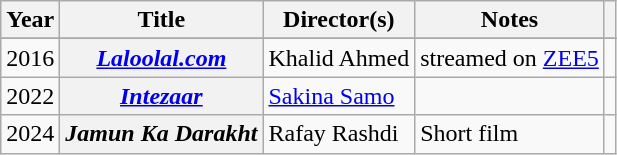<table class="wikitable plainrowheaders sortable" style="margin-right: 0;">
<tr>
<th scope="col">Year</th>
<th scope="col">Title</th>
<th scope="col">Director(s)</th>
<th scope="col" class="unsortable">Notes</th>
<th scope="col" class="unsortable"></th>
</tr>
<tr>
</tr>
<tr>
<td>2016</td>
<th scope="row"><em><a href='#'>Laloolal.com</a></em></th>
<td>Khalid Ahmed</td>
<td>streamed on <a href='#'>ZEE5</a></td>
<td style="text-align: center;"></td>
</tr>
<tr>
<td>2022</td>
<th scope="row"><em><a href='#'>Intezaar</a></em></th>
<td><a href='#'>Sakina Samo</a></td>
<td></td>
<td></td>
</tr>
<tr>
<td>2024</td>
<th scope="row"><em>Jamun Ka Darakht</em></th>
<td>Rafay Rashdi</td>
<td>Short film</td>
<td></td>
</tr>
</table>
